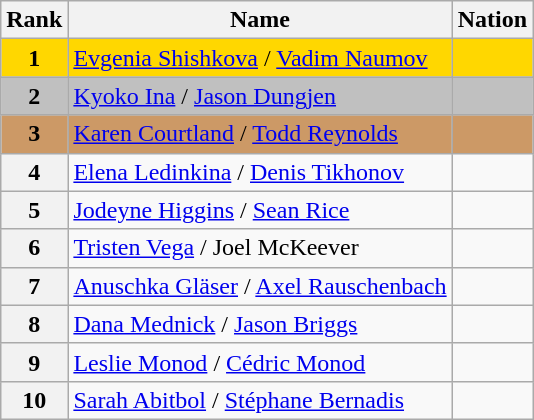<table class="wikitable">
<tr>
<th>Rank</th>
<th>Name</th>
<th>Nation</th>
</tr>
<tr bgcolor="gold">
<td align="center"><strong>1</strong></td>
<td><a href='#'>Evgenia Shishkova</a> / <a href='#'>Vadim Naumov</a></td>
<td></td>
</tr>
<tr bgcolor="silver">
<td align="center"><strong>2</strong></td>
<td><a href='#'>Kyoko Ina</a> / <a href='#'>Jason Dungjen</a></td>
<td></td>
</tr>
<tr bgcolor="cc9966">
<td align="center"><strong>3</strong></td>
<td><a href='#'>Karen Courtland</a> / <a href='#'>Todd Reynolds</a></td>
<td></td>
</tr>
<tr>
<th>4</th>
<td><a href='#'>Elena Ledinkina</a> / <a href='#'>Denis Tikhonov</a></td>
<td></td>
</tr>
<tr>
<th>5</th>
<td><a href='#'>Jodeyne Higgins</a> / <a href='#'>Sean Rice</a></td>
<td></td>
</tr>
<tr>
<th>6</th>
<td><a href='#'>Tristen Vega</a> / Joel McKeever</td>
<td></td>
</tr>
<tr>
<th>7</th>
<td><a href='#'>Anuschka Gläser</a> / <a href='#'>Axel Rauschenbach</a></td>
<td></td>
</tr>
<tr>
<th>8</th>
<td><a href='#'>Dana Mednick</a> / <a href='#'>Jason Briggs</a></td>
<td></td>
</tr>
<tr>
<th>9</th>
<td><a href='#'>Leslie Monod</a> / <a href='#'>Cédric Monod</a></td>
<td></td>
</tr>
<tr>
<th>10</th>
<td><a href='#'>Sarah Abitbol</a> / <a href='#'>Stéphane Bernadis</a></td>
<td></td>
</tr>
</table>
